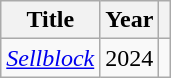<table class="wikitable sortable">
<tr>
<th>Title</th>
<th>Year</th>
<th class=unsortable></th>
</tr>
<tr>
<td><em><a href='#'>Sellblock</a></em></td>
<td>2024</td>
<td></td>
</tr>
</table>
